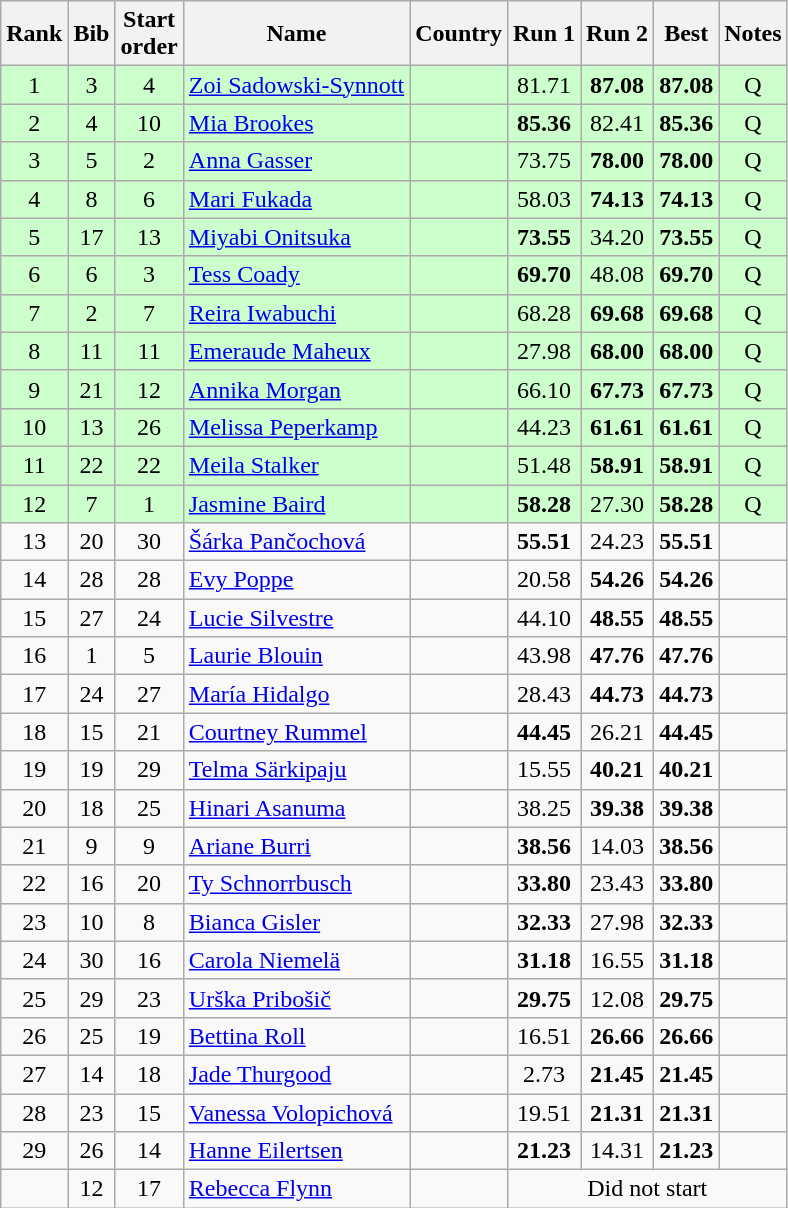<table class="wikitable sortable" style="text-align:center">
<tr>
<th>Rank</th>
<th>Bib</th>
<th>Start<br>order</th>
<th>Name</th>
<th>Country</th>
<th>Run 1</th>
<th>Run 2</th>
<th>Best</th>
<th>Notes</th>
</tr>
<tr bgcolor=ccffcc>
<td>1</td>
<td>3</td>
<td>4</td>
<td align=left><a href='#'>Zoi Sadowski-Synnott</a></td>
<td align=left></td>
<td>81.71</td>
<td><strong>87.08</strong></td>
<td><strong>87.08</strong></td>
<td>Q</td>
</tr>
<tr bgcolor=ccffcc>
<td>2</td>
<td>4</td>
<td>10</td>
<td align=left><a href='#'>Mia Brookes</a></td>
<td align=left></td>
<td><strong>85.36</strong></td>
<td>82.41</td>
<td><strong>85.36</strong></td>
<td>Q</td>
</tr>
<tr bgcolor=ccffcc>
<td>3</td>
<td>5</td>
<td>2</td>
<td align=left><a href='#'>Anna Gasser</a></td>
<td align=left></td>
<td>73.75</td>
<td><strong>78.00</strong></td>
<td><strong>78.00</strong></td>
<td>Q</td>
</tr>
<tr bgcolor=ccffcc>
<td>4</td>
<td>8</td>
<td>6</td>
<td align=left><a href='#'>Mari Fukada</a></td>
<td align=left></td>
<td>58.03</td>
<td><strong>74.13</strong></td>
<td><strong>74.13</strong></td>
<td>Q</td>
</tr>
<tr bgcolor=ccffcc>
<td>5</td>
<td>17</td>
<td>13</td>
<td align=left><a href='#'>Miyabi Onitsuka</a></td>
<td align=left></td>
<td><strong>73.55</strong></td>
<td>34.20</td>
<td><strong>73.55</strong></td>
<td>Q</td>
</tr>
<tr bgcolor=ccffcc>
<td>6</td>
<td>6</td>
<td>3</td>
<td align=left><a href='#'>Tess Coady</a></td>
<td align=left></td>
<td><strong>69.70</strong></td>
<td>48.08</td>
<td><strong>69.70</strong></td>
<td>Q</td>
</tr>
<tr bgcolor=ccffcc>
<td>7</td>
<td>2</td>
<td>7</td>
<td align=left><a href='#'>Reira Iwabuchi</a></td>
<td align=left></td>
<td>68.28</td>
<td><strong>69.68</strong></td>
<td><strong>69.68</strong></td>
<td>Q</td>
</tr>
<tr bgcolor=ccffcc>
<td>8</td>
<td>11</td>
<td>11</td>
<td align=left><a href='#'>Emeraude Maheux</a></td>
<td align=left></td>
<td>27.98</td>
<td><strong>68.00</strong></td>
<td><strong>68.00</strong></td>
<td>Q</td>
</tr>
<tr bgcolor=ccffcc>
<td>9</td>
<td>21</td>
<td>12</td>
<td align=left><a href='#'>Annika Morgan</a></td>
<td align=left></td>
<td>66.10</td>
<td><strong>67.73</strong></td>
<td><strong>67.73</strong></td>
<td>Q</td>
</tr>
<tr bgcolor=ccffcc>
<td>10</td>
<td>13</td>
<td>26</td>
<td align=left><a href='#'>Melissa Peperkamp</a></td>
<td align=left></td>
<td>44.23</td>
<td><strong>61.61</strong></td>
<td><strong>61.61</strong></td>
<td>Q</td>
</tr>
<tr bgcolor=ccffcc>
<td>11</td>
<td>22</td>
<td>22</td>
<td align=left><a href='#'>Meila Stalker</a></td>
<td align=left></td>
<td>51.48</td>
<td><strong>58.91</strong></td>
<td><strong>58.91</strong></td>
<td>Q</td>
</tr>
<tr bgcolor=ccffcc>
<td>12</td>
<td>7</td>
<td>1</td>
<td align=left><a href='#'>Jasmine Baird</a></td>
<td align=left></td>
<td><strong>58.28</strong></td>
<td>27.30</td>
<td><strong>58.28</strong></td>
<td>Q</td>
</tr>
<tr>
<td>13</td>
<td>20</td>
<td>30</td>
<td align=left><a href='#'>Šárka Pančochová</a></td>
<td align=left></td>
<td><strong>55.51</strong></td>
<td>24.23</td>
<td><strong>55.51</strong></td>
<td></td>
</tr>
<tr>
<td>14</td>
<td>28</td>
<td>28</td>
<td align=left><a href='#'>Evy Poppe</a></td>
<td align=left></td>
<td>20.58</td>
<td><strong>54.26</strong></td>
<td><strong>54.26</strong></td>
<td></td>
</tr>
<tr>
<td>15</td>
<td>27</td>
<td>24</td>
<td align=left><a href='#'>Lucie Silvestre</a></td>
<td align=left></td>
<td>44.10</td>
<td><strong>48.55</strong></td>
<td><strong>48.55</strong></td>
<td></td>
</tr>
<tr>
<td>16</td>
<td>1</td>
<td>5</td>
<td align=left><a href='#'>Laurie Blouin</a></td>
<td align=left></td>
<td>43.98</td>
<td><strong>47.76</strong></td>
<td><strong>47.76</strong></td>
<td></td>
</tr>
<tr>
<td>17</td>
<td>24</td>
<td>27</td>
<td align=left><a href='#'>María Hidalgo</a></td>
<td align=left></td>
<td>28.43</td>
<td><strong>44.73</strong></td>
<td><strong>44.73</strong></td>
<td></td>
</tr>
<tr>
<td>18</td>
<td>15</td>
<td>21</td>
<td align=left><a href='#'>Courtney Rummel</a></td>
<td align=left></td>
<td><strong>44.45</strong></td>
<td>26.21</td>
<td><strong>44.45</strong></td>
<td></td>
</tr>
<tr>
<td>19</td>
<td>19</td>
<td>29</td>
<td align=left><a href='#'>Telma Särkipaju</a></td>
<td align=left></td>
<td>15.55</td>
<td><strong>40.21</strong></td>
<td><strong>40.21</strong></td>
<td></td>
</tr>
<tr>
<td>20</td>
<td>18</td>
<td>25</td>
<td align=left><a href='#'>Hinari Asanuma</a></td>
<td align=left></td>
<td>38.25</td>
<td><strong>39.38</strong></td>
<td><strong>39.38</strong></td>
<td></td>
</tr>
<tr>
<td>21</td>
<td>9</td>
<td>9</td>
<td align=left><a href='#'>Ariane Burri</a></td>
<td align=left></td>
<td><strong>38.56</strong></td>
<td>14.03</td>
<td><strong>38.56</strong></td>
<td></td>
</tr>
<tr>
<td>22</td>
<td>16</td>
<td>20</td>
<td align=left><a href='#'>Ty Schnorrbusch</a></td>
<td align=left></td>
<td><strong>33.80</strong></td>
<td>23.43</td>
<td><strong>33.80</strong></td>
<td></td>
</tr>
<tr>
<td>23</td>
<td>10</td>
<td>8</td>
<td align=left><a href='#'>Bianca Gisler</a></td>
<td align=left></td>
<td><strong>32.33</strong></td>
<td>27.98</td>
<td><strong>32.33</strong></td>
<td></td>
</tr>
<tr>
<td>24</td>
<td>30</td>
<td>16</td>
<td align=left><a href='#'>Carola Niemelä</a></td>
<td align=left></td>
<td><strong>31.18</strong></td>
<td>16.55</td>
<td><strong>31.18</strong></td>
<td></td>
</tr>
<tr>
<td>25</td>
<td>29</td>
<td>23</td>
<td align=left><a href='#'>Urška Pribošič</a></td>
<td align=left></td>
<td><strong>29.75</strong></td>
<td>12.08</td>
<td><strong>29.75</strong></td>
<td></td>
</tr>
<tr>
<td>26</td>
<td>25</td>
<td>19</td>
<td align=left><a href='#'>Bettina Roll</a></td>
<td align=left></td>
<td>16.51</td>
<td><strong>26.66</strong></td>
<td><strong>26.66</strong></td>
<td></td>
</tr>
<tr>
<td>27</td>
<td>14</td>
<td>18</td>
<td align=left><a href='#'>Jade Thurgood</a></td>
<td align=left></td>
<td>2.73</td>
<td><strong>21.45</strong></td>
<td><strong>21.45</strong></td>
<td></td>
</tr>
<tr>
<td>28</td>
<td>23</td>
<td>15</td>
<td align=left><a href='#'>Vanessa Volopichová</a></td>
<td align=left></td>
<td>19.51</td>
<td><strong>21.31</strong></td>
<td><strong>21.31</strong></td>
<td></td>
</tr>
<tr>
<td>29</td>
<td>26</td>
<td>14</td>
<td align=left><a href='#'>Hanne Eilertsen</a></td>
<td align=left></td>
<td><strong>21.23</strong></td>
<td>14.31</td>
<td><strong>21.23</strong></td>
<td></td>
</tr>
<tr>
<td></td>
<td>12</td>
<td>17</td>
<td align=left><a href='#'>Rebecca Flynn</a></td>
<td align=left></td>
<td colspan=4>Did not start</td>
</tr>
</table>
